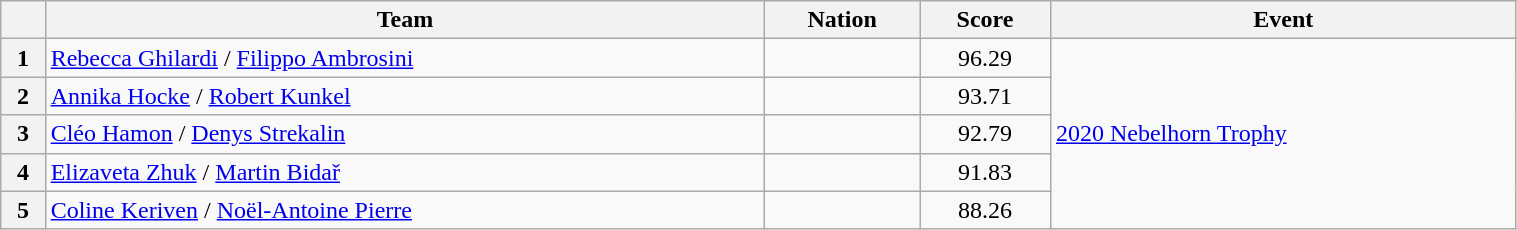<table class="wikitable sortable" style="text-align:left; width:80%">
<tr>
<th scope="col"></th>
<th scope="col">Team</th>
<th scope="col">Nation</th>
<th scope="col">Score</th>
<th scope="col">Event</th>
</tr>
<tr>
<th scope="row">1</th>
<td><a href='#'>Rebecca Ghilardi</a> / <a href='#'>Filippo Ambrosini</a></td>
<td></td>
<td style="text-align:center;">96.29</td>
<td rowspan="5"><a href='#'>2020 Nebelhorn Trophy</a></td>
</tr>
<tr>
<th scope="row">2</th>
<td><a href='#'>Annika Hocke</a> / <a href='#'>Robert Kunkel</a></td>
<td></td>
<td style="text-align:center;">93.71</td>
</tr>
<tr>
<th scope="row">3</th>
<td><a href='#'>Cléo Hamon</a> / <a href='#'>Denys Strekalin</a></td>
<td></td>
<td style="text-align:center;">92.79</td>
</tr>
<tr>
<th scope="row">4</th>
<td><a href='#'>Elizaveta Zhuk</a> / <a href='#'>Martin Bidař</a></td>
<td></td>
<td style="text-align:center;">91.83</td>
</tr>
<tr>
<th scope="row">5</th>
<td><a href='#'>Coline Keriven</a> / <a href='#'>Noël-Antoine Pierre</a></td>
<td></td>
<td style="text-align:center;">88.26</td>
</tr>
</table>
